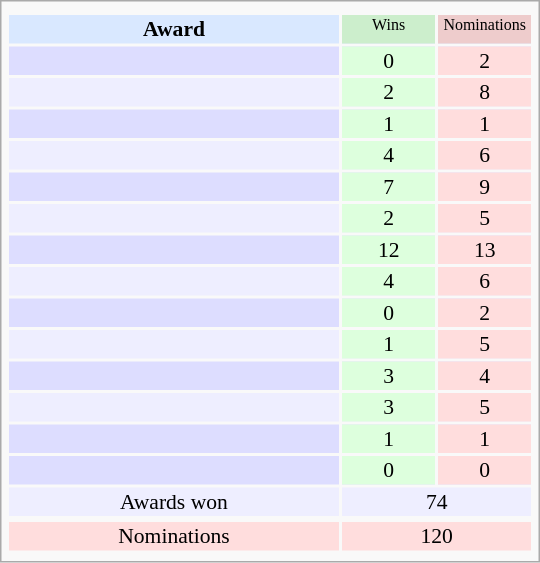<table class="infobox" style="width: 25em; text-align: left; font-size: 90%; vertical-align: middle;">
<tr>
<td colspan=3 style="text-align:center;"></td>
</tr>
<tr bgcolor=#D9E8FF style="text-align:center;">
<th style="vertical-align: middle;">Award</th>
<td style="background:#cceecc; font-size:8pt;" width="60px">Wins</td>
<td style="background:#eecccc; font-size:8pt;" width="60px">Nominations</td>
</tr>
<tr bgcolor=#ddddff>
<td align="center"><br></td>
<td style="text-align:center;background: #ddffdd;vertical-align: middle;">0</td>
<td style="text-align:center;background: #ffdddd;vertical-align: middle;">2</td>
</tr>
<tr bgcolor=#eeeeff>
<td align="center"><br></td>
<td style="text-align:center;background: #ddffdd;vertical-align: middle;">2</td>
<td style="text-align:center;background: #ffdddd;vertical-align: middle;">8</td>
</tr>
<tr bgcolor=#ddddff>
<td align="center"><br></td>
<td style="text-align:center;background: #ddffdd;vertical-align: middle;">1</td>
<td style="text-align:center;background: #ffdddd;vertical-align: middle;">1</td>
</tr>
<tr bgcolor=#eeeeff>
<td align="center"><br></td>
<td style="text-align:center;background: #ddffdd;vertical-align: middle;">4</td>
<td style="text-align:center;background: #ffdddd;vertical-align: middle;">6</td>
</tr>
<tr bgcolor=#ddddff>
<td align="center"><br></td>
<td style="text-align:center;background: #ddffdd;vertical-align: middle;">7</td>
<td style="text-align:center;background: #ffdddd;vertical-align: middle;">9</td>
</tr>
<tr bgcolor=#eeeeff>
<td align="center"><br></td>
<td style="text-align:center;background: #ddffdd;vertical-align: middle;">2</td>
<td style="text-align:center;background: #ffdddd;vertical-align: middle;">5</td>
</tr>
<tr bgcolor=#ddddff>
<td align="center"><br></td>
<td style="text-align:center;background: #ddffdd;vertical-align: middle;">12</td>
<td style="text-align:center;background: #ffdddd;vertical-align: middle;">13</td>
</tr>
<tr bgcolor=#eeeeff>
<td align="center"><br></td>
<td style="text-align:center;background: #ddffdd;vertical-align: middle;">4</td>
<td style="text-align:center;background: #ffdddd;vertical-align: middle;">6</td>
</tr>
<tr bgcolor=#ddddff>
<td align="center"><br></td>
<td style="text-align:center;background: #ddffdd;vertical-align: middle;">0</td>
<td style="text-align:center;background: #ffdddd;vertical-align: middle;">2</td>
</tr>
<tr bgcolor=#eeeeff>
<td align="center"><br></td>
<td style="text-align:center;background: #ddffdd;vertical-align: middle;">1</td>
<td style="text-align:center;background: #ffdddd;vertical-align: middle;">5</td>
</tr>
<tr bgcolor=#ddddff>
<td align="center"><br></td>
<td style="text-align:center;background: #ddffdd;vertical-align: middle;">3</td>
<td style="text-align:center;background: #ffdddd;vertical-align: middle;">4</td>
</tr>
<tr bgcolor=#eeeeff>
<td align="center"><br></td>
<td style="text-align:center;background: #ddffdd;vertical-align: middle;">3</td>
<td style="text-align:center;background: #ffdddd;vertical-align: middle;">5</td>
</tr>
<tr bgcolor=#ddddff>
<td align="center"><br></td>
<td style="text-align:center;background: #ddffdd;vertical-align: middle;">1</td>
<td style="text-align:center;background: #ffdddd;vertical-align: middle;">1</td>
</tr>
<tr bgcolor=#ddddff>
<td align="center"><br></td>
<td style="text-align:center;background: #ddffdd;vertical-align: middle;">0</td>
<td style="text-align:center;background: #ffdddd;vertical-align: middle;">0</td>
</tr>
<tr bgcolor=#eeeeff>
<td style="text-align:center;">Awards won</td>
<td colspan=2 style="text-align:center;text-size:0.9em;vertical-align: middle;" width=50>74</td>
</tr>
<tr>
</tr>
<tr bgcolor=#ffdddd>
<td style="text-align:center;">Nominations</td>
<td colspan=2 style="text-align:center;text-size:0.9em;vertical-align: middle;" width=50>120</td>
</tr>
<tr>
</tr>
</table>
